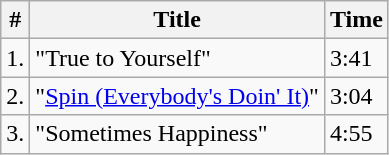<table class="wikitable">
<tr>
<th>#</th>
<th>Title</th>
<th>Time</th>
</tr>
<tr>
<td>1.</td>
<td>"True to Yourself"</td>
<td>3:41</td>
</tr>
<tr>
<td>2.</td>
<td>"<a href='#'>Spin (Everybody's Doin' It)</a>"</td>
<td>3:04</td>
</tr>
<tr>
<td>3.</td>
<td>"Sometimes Happiness"</td>
<td>4:55</td>
</tr>
</table>
